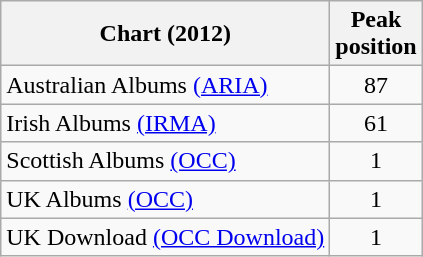<table class="wikitable sortable">
<tr>
<th>Chart (2012)</th>
<th>Peak<br>position</th>
</tr>
<tr>
<td>Australian Albums <a href='#'>(ARIA)</a></td>
<td style="text-align:center;">87</td>
</tr>
<tr>
<td>Irish Albums <a href='#'>(IRMA)</a></td>
<td style="text-align:center;">61</td>
</tr>
<tr>
<td>Scottish Albums <a href='#'>(OCC)</a></td>
<td style="text-align:center;">1</td>
</tr>
<tr>
<td>UK Albums <a href='#'>(OCC)</a></td>
<td style="text-align:center;">1</td>
</tr>
<tr>
<td>UK Download <a href='#'>(OCC Download)</a></td>
<td style="text-align:center;">1</td>
</tr>
</table>
